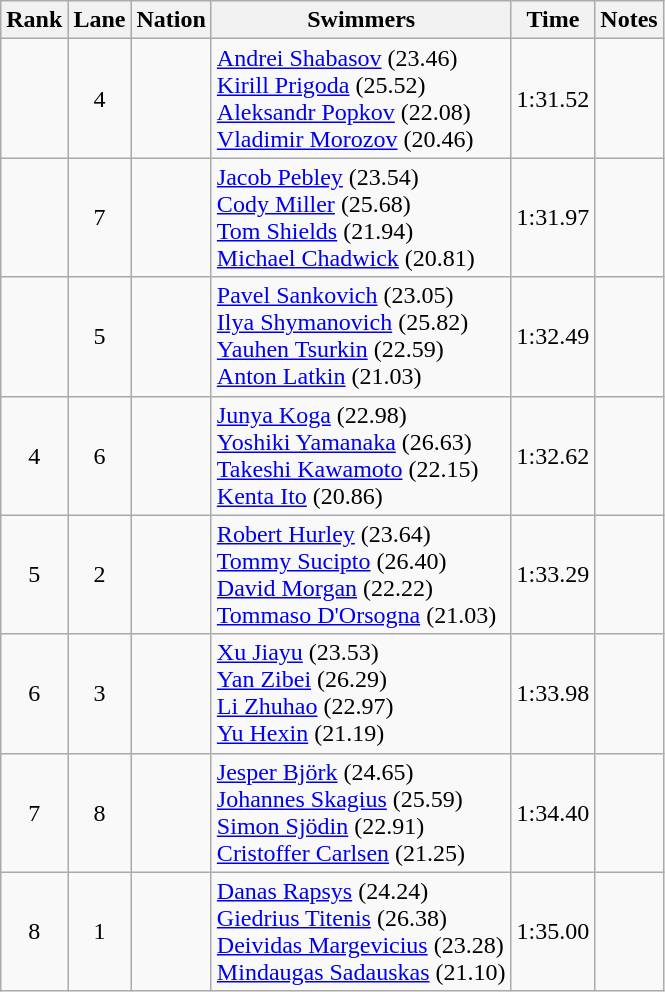<table class="wikitable sortable" style="text-align:center">
<tr>
<th>Rank</th>
<th>Lane</th>
<th>Nation</th>
<th>Swimmers</th>
<th>Time</th>
<th>Notes</th>
</tr>
<tr>
<td></td>
<td>4</td>
<td align=left></td>
<td align=left><a href='#'>Andrei Shabasov</a> (23.46)<br><a href='#'>Kirill Prigoda</a> (25.52)<br><a href='#'>Aleksandr Popkov</a> (22.08)<br><a href='#'>Vladimir Morozov</a> (20.46)</td>
<td>1:31.52</td>
<td></td>
</tr>
<tr>
<td></td>
<td>7</td>
<td align=left></td>
<td align=left><a href='#'>Jacob Pebley</a> (23.54)<br><a href='#'>Cody Miller</a> (25.68)<br><a href='#'>Tom Shields</a> (21.94)<br><a href='#'>Michael Chadwick</a> (20.81)</td>
<td>1:31.97</td>
<td></td>
</tr>
<tr>
<td></td>
<td>5</td>
<td align=left></td>
<td align=left><a href='#'>Pavel Sankovich</a> (23.05)<br><a href='#'>Ilya Shymanovich</a> (25.82)<br><a href='#'>Yauhen Tsurkin</a> (22.59)<br><a href='#'>Anton Latkin</a> (21.03)</td>
<td>1:32.49</td>
<td></td>
</tr>
<tr>
<td>4</td>
<td>6</td>
<td align=left></td>
<td align=left><a href='#'>Junya Koga</a> (22.98)<br><a href='#'>Yoshiki Yamanaka</a> (26.63)<br><a href='#'>Takeshi Kawamoto</a> (22.15)<br><a href='#'>Kenta Ito</a> (20.86)</td>
<td>1:32.62</td>
<td></td>
</tr>
<tr>
<td>5</td>
<td>2</td>
<td align=left></td>
<td align=left><a href='#'>Robert Hurley</a> (23.64)<br><a href='#'>Tommy Sucipto</a> (26.40)<br><a href='#'>David Morgan</a> (22.22)<br><a href='#'>Tommaso D'Orsogna</a> (21.03)</td>
<td>1:33.29</td>
<td></td>
</tr>
<tr>
<td>6</td>
<td>3</td>
<td align=left></td>
<td align=left><a href='#'>Xu Jiayu</a> (23.53)<br><a href='#'>Yan Zibei</a> (26.29)<br><a href='#'>Li Zhuhao</a> (22.97)<br><a href='#'>Yu Hexin</a> (21.19)</td>
<td>1:33.98</td>
<td></td>
</tr>
<tr>
<td>7</td>
<td>8</td>
<td align=left></td>
<td align=left><a href='#'>Jesper Björk</a> (24.65)<br><a href='#'>Johannes Skagius</a> (25.59)<br><a href='#'>Simon Sjödin</a> (22.91)<br><a href='#'>Cristoffer Carlsen</a> (21.25)</td>
<td>1:34.40</td>
<td></td>
</tr>
<tr>
<td>8</td>
<td>1</td>
<td align=left></td>
<td align=left><a href='#'>Danas Rapsys</a> (24.24)<br><a href='#'>Giedrius Titenis</a> (26.38)<br><a href='#'>Deividas Margevicius</a> (23.28)<br><a href='#'>Mindaugas Sadauskas</a> (21.10)</td>
<td>1:35.00</td>
<td></td>
</tr>
</table>
